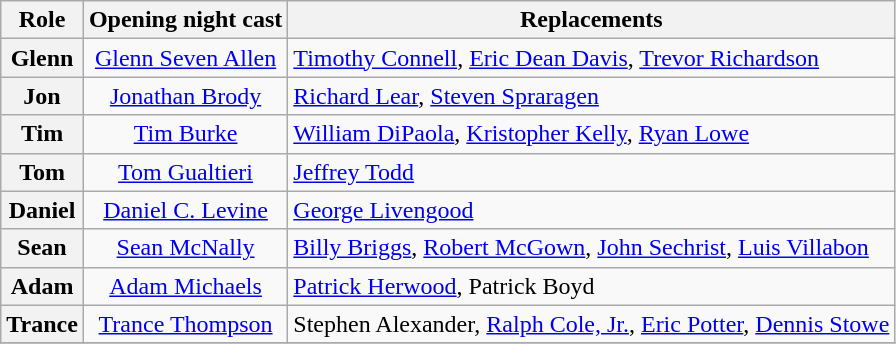<table class="wikitable" Class="wikitable">
<tr>
<th>Role</th>
<th>Opening night cast</th>
<th>Replacements</th>
</tr>
<tr>
<th>Glenn</th>
<td align="center"><a href='#'>Glenn Seven Allen</a></td>
<td><a href='#'>Timothy Connell</a>, <a href='#'>Eric Dean Davis</a>, <a href='#'>Trevor Richardson</a></td>
</tr>
<tr>
<th>Jon</th>
<td align="center"><a href='#'>Jonathan Brody</a></td>
<td><a href='#'>Richard Lear</a>, <a href='#'>Steven Spraragen</a></td>
</tr>
<tr>
<th>Tim</th>
<td align="center"><a href='#'>Tim Burke</a></td>
<td><a href='#'>William DiPaola</a>, <a href='#'>Kristopher Kelly</a>, <a href='#'>Ryan Lowe</a></td>
</tr>
<tr>
<th>Tom</th>
<td align="center"><a href='#'>Tom Gualtieri</a></td>
<td><a href='#'>Jeffrey Todd</a></td>
</tr>
<tr>
<th>Daniel</th>
<td align="center"><a href='#'>Daniel C. Levine</a></td>
<td><a href='#'>George Livengood</a></td>
</tr>
<tr>
<th>Sean</th>
<td align="center"><a href='#'>Sean McNally</a></td>
<td><a href='#'>Billy Briggs</a>, <a href='#'>Robert McGown</a>, <a href='#'>John Sechrist</a>, <a href='#'>Luis Villabon</a></td>
</tr>
<tr>
<th>Adam</th>
<td align="center"><a href='#'>Adam Michaels</a></td>
<td><a href='#'>Patrick Herwood</a>, Patrick Boyd</td>
</tr>
<tr>
<th>Trance</th>
<td align="center"><a href='#'>Trance Thompson</a></td>
<td>Stephen Alexander, <a href='#'>Ralph Cole, Jr.</a>, <a href='#'>Eric Potter</a>, <a href='#'>Dennis Stowe</a></td>
</tr>
<tr>
</tr>
</table>
